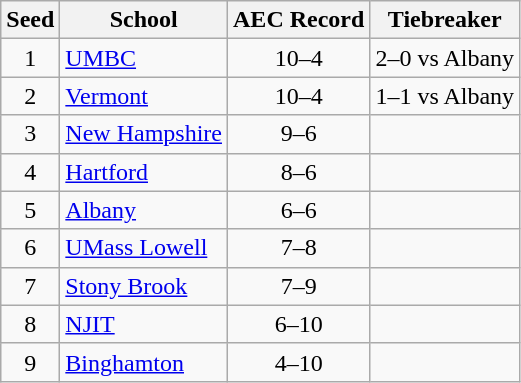<table class="wikitable" style="text-align:center">
<tr>
<th>Seed</th>
<th>School</th>
<th>AEC Record</th>
<th>Tiebreaker</th>
</tr>
<tr>
<td>1</td>
<td align=left><a href='#'>UMBC</a></td>
<td>10–4</td>
<td>2–0 vs Albany</td>
</tr>
<tr>
<td>2</td>
<td align=left><a href='#'>Vermont</a></td>
<td>10–4</td>
<td>1–1 vs Albany</td>
</tr>
<tr>
<td>3</td>
<td align=left><a href='#'>New Hampshire</a></td>
<td>9–6</td>
<td></td>
</tr>
<tr>
<td>4</td>
<td align=left><a href='#'>Hartford</a></td>
<td>8–6</td>
<td></td>
</tr>
<tr>
<td>5</td>
<td align=left><a href='#'>Albany</a></td>
<td>6–6</td>
<td></td>
</tr>
<tr>
<td>6</td>
<td align=left><a href='#'>UMass Lowell</a></td>
<td>7–8</td>
<td></td>
</tr>
<tr>
<td>7</td>
<td align=left><a href='#'>Stony Brook</a></td>
<td>7–9</td>
<td></td>
</tr>
<tr>
<td>8</td>
<td align=left><a href='#'>NJIT</a></td>
<td>6–10</td>
<td></td>
</tr>
<tr>
<td>9</td>
<td align=left><a href='#'>Binghamton</a></td>
<td>4–10</td>
<td></td>
</tr>
</table>
